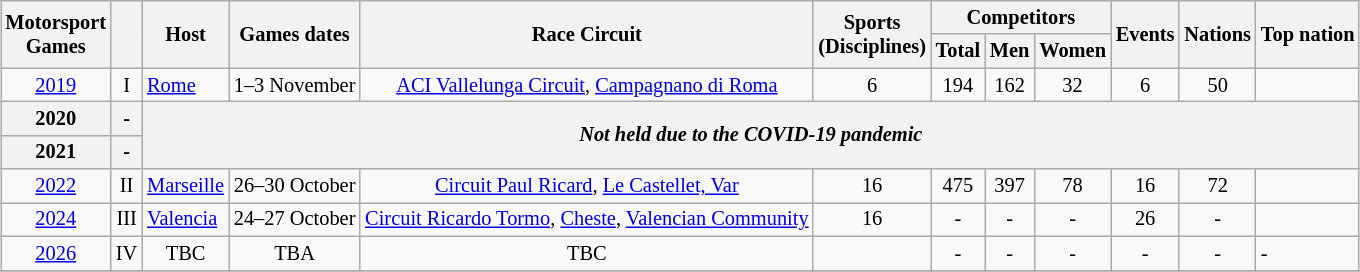<table class="sortable wikitable" style="font-size: 85%; margin-left:auto; margin-right:auto; text-align:center;">
<tr>
<th rowspan="2">Motorsport <br> Games</th>
<th rowspan="2"></th>
<th rowspan="2">Host</th>
<th rowspan="2">Games dates</th>
<th rowspan="2">Race Circuit</th>
<th rowspan="2">Sports<br>(Disciplines)</th>
<th colspan="3">Competitors</th>
<th rowspan="2">Events</th>
<th rowspan="2">Nations</th>
<th rowspan="2">Top nation</th>
</tr>
<tr>
<th>Total</th>
<th>Men</th>
<th>Women</th>
</tr>
<tr>
<td><a href='#'>2019</a></td>
<td>I</td>
<td align=left data-sort-value="Italy (Rome)"> <a href='#'>Rome</a></td>
<td>1–3 November</td>
<td><a href='#'>ACI Vallelunga Circuit</a>, <a href='#'>Campagnano di Roma</a></td>
<td>6</td>
<td>194</td>
<td>162</td>
<td>32</td>
<td>6</td>
<td>50</td>
<td align=left></td>
</tr>
<tr>
<th>2020</th>
<th>-</th>
<th colspan="10" rowspan="2"  data-sort-value="France (Marseille)"><em>Not held due to the COVID-19 pandemic</em></th>
</tr>
<tr>
<th>2021</th>
<th>-</th>
</tr>
<tr>
<td><a href='#'>2022</a></td>
<td>II</td>
<td align=left data-sort-value="France (Marseille)"> <a href='#'>Marseille</a></td>
<td>26–30 October</td>
<td><a href='#'>Circuit Paul Ricard</a>, <a href='#'>Le Castellet, Var</a></td>
<td>16</td>
<td>475</td>
<td>397</td>
<td>78</td>
<td>16</td>
<td>72</td>
<td align=left></td>
</tr>
<tr>
<td><a href='#'>2024</a></td>
<td>III</td>
<td align=left data-sort-value="Spain (Valencia)"> <a href='#'>Valencia</a></td>
<td>24–27 October</td>
<td><a href='#'>Circuit Ricardo Tormo</a>, <a href='#'>Cheste</a>, <a href='#'>Valencian Community</a></td>
<td>16</td>
<td>-</td>
<td>-</td>
<td>-</td>
<td>26</td>
<td>-</td>
<td align=left></td>
</tr>
<tr>
<td><a href='#'>2026</a></td>
<td>IV</td>
<td>TBC</td>
<td>TBA</td>
<td>TBC</td>
<td></td>
<td>-</td>
<td>-</td>
<td>-</td>
<td>-</td>
<td>-</td>
<td align=left>-</td>
</tr>
<tr>
</tr>
</table>
